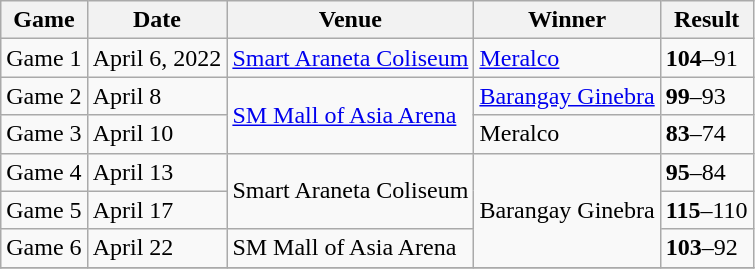<table class="wikitable">
<tr>
<th>Game</th>
<th>Date</th>
<th>Venue</th>
<th>Winner</th>
<th>Result</th>
</tr>
<tr>
<td>Game 1</td>
<td>April 6, 2022</td>
<td><a href='#'>Smart Araneta Coliseum</a></td>
<td><a href='#'>Meralco</a></td>
<td><strong>104</strong>–91</td>
</tr>
<tr>
<td>Game 2</td>
<td>April 8</td>
<td rowspan=2><a href='#'>SM Mall of Asia Arena</a></td>
<td><a href='#'>Barangay Ginebra</a></td>
<td><strong>99</strong>–93</td>
</tr>
<tr>
<td>Game 3</td>
<td>April 10</td>
<td>Meralco</td>
<td><strong>83</strong>–74</td>
</tr>
<tr>
<td>Game 4</td>
<td>April 13</td>
<td rowspan=2>Smart Araneta Coliseum</td>
<td rowspan=3>Barangay Ginebra</td>
<td><strong>95</strong>–84</td>
</tr>
<tr>
<td>Game 5</td>
<td>April 17</td>
<td><strong>115</strong>–110</td>
</tr>
<tr>
<td>Game 6</td>
<td>April 22</td>
<td>SM Mall of Asia Arena</td>
<td><strong>103</strong>–92</td>
</tr>
<tr>
</tr>
</table>
